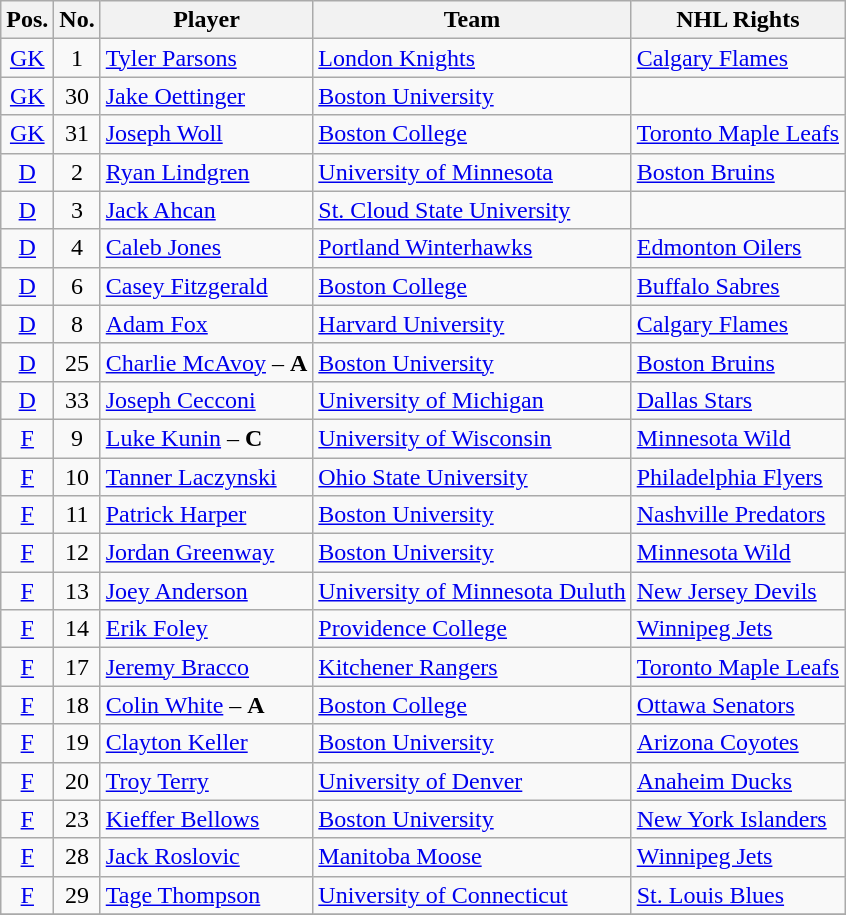<table class="wikitable sortable">
<tr>
<th>Pos.</th>
<th>No.</th>
<th>Player</th>
<th>Team</th>
<th>NHL Rights</th>
</tr>
<tr>
<td style="text-align:center;"><a href='#'>GK</a></td>
<td style="text-align:center;">1</td>
<td><a href='#'>Tyler Parsons</a></td>
<td> <a href='#'>London Knights</a></td>
<td><a href='#'>Calgary Flames</a></td>
</tr>
<tr>
<td style="text-align:center;"><a href='#'>GK</a></td>
<td style="text-align:center;">30</td>
<td><a href='#'>Jake Oettinger</a></td>
<td> <a href='#'>Boston University</a></td>
<td></td>
</tr>
<tr>
<td style="text-align:center;"><a href='#'>GK</a></td>
<td style="text-align:center;">31</td>
<td><a href='#'>Joseph Woll</a></td>
<td> <a href='#'>Boston College</a></td>
<td><a href='#'>Toronto Maple Leafs</a></td>
</tr>
<tr>
<td style="text-align:center;"><a href='#'>D</a></td>
<td style="text-align:center;">2</td>
<td><a href='#'>Ryan Lindgren</a></td>
<td> <a href='#'>University of Minnesota</a></td>
<td><a href='#'>Boston Bruins</a></td>
</tr>
<tr>
<td style="text-align:center;"><a href='#'>D</a></td>
<td style="text-align:center;">3</td>
<td><a href='#'>Jack Ahcan</a></td>
<td> <a href='#'>St. Cloud State University</a></td>
<td></td>
</tr>
<tr>
<td style="text-align:center;"><a href='#'>D</a></td>
<td style="text-align:center;">4</td>
<td><a href='#'>Caleb Jones</a></td>
<td> <a href='#'>Portland Winterhawks</a></td>
<td><a href='#'>Edmonton Oilers</a></td>
</tr>
<tr>
<td style="text-align:center;"><a href='#'>D</a></td>
<td style="text-align:center;">6</td>
<td><a href='#'>Casey Fitzgerald</a></td>
<td> <a href='#'>Boston College</a></td>
<td><a href='#'>Buffalo Sabres</a></td>
</tr>
<tr>
<td style="text-align:center;"><a href='#'>D</a></td>
<td style="text-align:center;">8</td>
<td><a href='#'>Adam Fox</a></td>
<td> <a href='#'>Harvard University</a></td>
<td><a href='#'>Calgary Flames</a></td>
</tr>
<tr>
<td style="text-align:center;"><a href='#'>D</a></td>
<td style="text-align:center;">25</td>
<td><a href='#'>Charlie McAvoy</a> – <strong>A</strong></td>
<td> <a href='#'>Boston University</a></td>
<td><a href='#'>Boston Bruins</a></td>
</tr>
<tr>
<td style="text-align:center;"><a href='#'>D</a></td>
<td style="text-align:center;">33</td>
<td><a href='#'>Joseph Cecconi</a></td>
<td> <a href='#'>University of Michigan</a></td>
<td><a href='#'>Dallas Stars</a></td>
</tr>
<tr>
<td style="text-align:center;"><a href='#'>F</a></td>
<td style="text-align:center;">9</td>
<td><a href='#'>Luke Kunin</a> – <strong>C</strong></td>
<td> <a href='#'>University of Wisconsin</a></td>
<td><a href='#'>Minnesota Wild</a></td>
</tr>
<tr>
<td style="text-align:center;"><a href='#'>F</a></td>
<td style="text-align:center;">10</td>
<td><a href='#'>Tanner Laczynski</a></td>
<td> <a href='#'>Ohio State University</a></td>
<td><a href='#'>Philadelphia Flyers</a></td>
</tr>
<tr>
<td style="text-align:center;"><a href='#'>F</a></td>
<td style="text-align:center;">11</td>
<td><a href='#'>Patrick Harper</a></td>
<td> <a href='#'>Boston University</a></td>
<td><a href='#'>Nashville Predators</a></td>
</tr>
<tr>
<td style="text-align:center;"><a href='#'>F</a></td>
<td style="text-align:center;">12</td>
<td><a href='#'>Jordan Greenway</a></td>
<td> <a href='#'>Boston University</a></td>
<td><a href='#'>Minnesota Wild</a></td>
</tr>
<tr>
<td style="text-align:center;"><a href='#'>F</a></td>
<td style="text-align:center;">13</td>
<td><a href='#'>Joey Anderson</a></td>
<td> <a href='#'>University of Minnesota Duluth</a></td>
<td><a href='#'>New Jersey Devils</a></td>
</tr>
<tr>
<td style="text-align:center;"><a href='#'>F</a></td>
<td style="text-align:center;">14</td>
<td><a href='#'>Erik Foley</a></td>
<td> <a href='#'>Providence College</a></td>
<td><a href='#'>Winnipeg Jets</a></td>
</tr>
<tr>
<td style="text-align:center;"><a href='#'>F</a></td>
<td style="text-align:center;">17</td>
<td><a href='#'>Jeremy Bracco</a></td>
<td> <a href='#'>Kitchener Rangers</a></td>
<td><a href='#'>Toronto Maple Leafs</a></td>
</tr>
<tr>
<td style="text-align:center;"><a href='#'>F</a></td>
<td style="text-align:center;">18</td>
<td><a href='#'>Colin White</a> – <strong>A</strong></td>
<td> <a href='#'>Boston College</a></td>
<td><a href='#'>Ottawa Senators</a></td>
</tr>
<tr>
<td style="text-align:center;"><a href='#'>F</a></td>
<td style="text-align:center;">19</td>
<td><a href='#'>Clayton Keller</a></td>
<td> <a href='#'>Boston University</a></td>
<td><a href='#'>Arizona Coyotes</a></td>
</tr>
<tr>
<td style="text-align:center;"><a href='#'>F</a></td>
<td style="text-align:center;">20</td>
<td><a href='#'>Troy Terry</a></td>
<td> <a href='#'>University of Denver</a></td>
<td><a href='#'>Anaheim Ducks</a></td>
</tr>
<tr>
<td style="text-align:center;"><a href='#'>F</a></td>
<td style="text-align:center;">23</td>
<td><a href='#'>Kieffer Bellows</a></td>
<td> <a href='#'>Boston University</a></td>
<td><a href='#'>New York Islanders</a></td>
</tr>
<tr>
<td style="text-align:center;"><a href='#'>F</a></td>
<td style="text-align:center;">28</td>
<td><a href='#'>Jack Roslovic</a></td>
<td> <a href='#'>Manitoba Moose</a></td>
<td><a href='#'>Winnipeg Jets</a></td>
</tr>
<tr>
<td style="text-align:center;"><a href='#'>F</a></td>
<td style="text-align:center;">29</td>
<td><a href='#'>Tage Thompson</a></td>
<td> <a href='#'>University of Connecticut</a></td>
<td><a href='#'>St. Louis Blues</a></td>
</tr>
<tr>
</tr>
</table>
